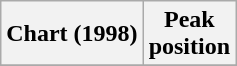<table class="wikitable sortable plainrowheaders">
<tr>
<th>Chart (1998)</th>
<th>Peak<br>position</th>
</tr>
<tr>
</tr>
</table>
